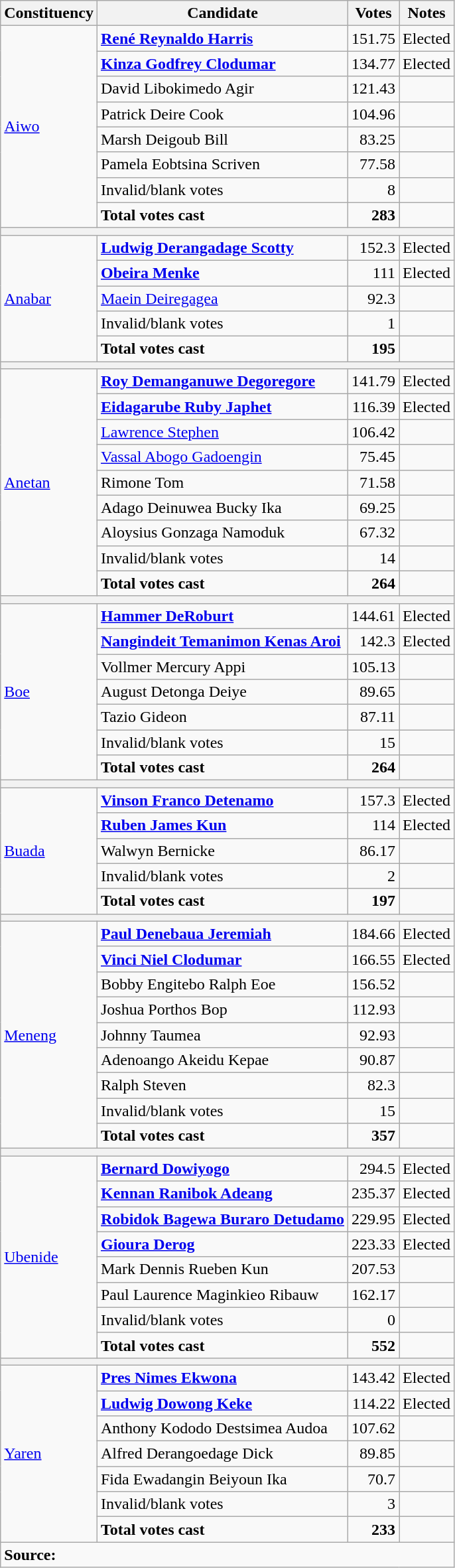<table class=wikitable style=text-align:left>
<tr>
<th>Constituency</th>
<th>Candidate</th>
<th>Votes</th>
<th>Notes</th>
</tr>
<tr>
<td rowspan=8><a href='#'>Aiwo</a></td>
<td><strong><a href='#'>René Reynaldo Harris</a></strong></td>
<td align=right>151.75</td>
<td>Elected</td>
</tr>
<tr>
<td><strong><a href='#'>Kinza Godfrey Clodumar</a></strong></td>
<td align=right>134.77</td>
<td>Elected</td>
</tr>
<tr>
<td>David Libokimedo Agir</td>
<td align=right>121.43</td>
<td></td>
</tr>
<tr>
<td>Patrick Deire Cook</td>
<td align=right>104.96</td>
<td></td>
</tr>
<tr>
<td>Marsh Deigoub Bill</td>
<td align=right>83.25</td>
<td></td>
</tr>
<tr>
<td>Pamela Eobtsina Scriven</td>
<td align=right>77.58</td>
<td></td>
</tr>
<tr>
<td>Invalid/blank votes</td>
<td align=right>8</td>
<td></td>
</tr>
<tr>
<td><strong>Total votes cast</strong></td>
<td align=right><strong>283</strong></td>
<td></td>
</tr>
<tr>
<th colspan=4></th>
</tr>
<tr>
<td rowspan=5><a href='#'>Anabar</a></td>
<td><strong><a href='#'>Ludwig Derangadage Scotty</a></strong></td>
<td align=right>152.3</td>
<td>Elected</td>
</tr>
<tr>
<td><strong><a href='#'>Obeira Menke</a></strong></td>
<td align=right>111</td>
<td>Elected</td>
</tr>
<tr>
<td><a href='#'>Maein Deiregagea</a></td>
<td align=right>92.3</td>
<td></td>
</tr>
<tr>
<td>Invalid/blank votes</td>
<td align=right>1</td>
<td></td>
</tr>
<tr>
<td><strong>Total votes cast</strong></td>
<td align=right><strong>195</strong></td>
<td></td>
</tr>
<tr>
<th colspan=4></th>
</tr>
<tr>
<td rowspan=9><a href='#'>Anetan</a></td>
<td><strong><a href='#'>Roy Demanganuwe Degoregore</a></strong></td>
<td align=right>141.79</td>
<td>Elected</td>
</tr>
<tr>
<td><strong><a href='#'>Eidagarube Ruby Japhet</a></strong></td>
<td align=right>116.39</td>
<td>Elected</td>
</tr>
<tr>
<td><a href='#'>Lawrence Stephen</a></td>
<td align=right>106.42</td>
<td></td>
</tr>
<tr>
<td><a href='#'>Vassal Abogo Gadoengin</a></td>
<td align=right>75.45</td>
<td></td>
</tr>
<tr>
<td>Rimone Tom</td>
<td align=right>71.58</td>
<td></td>
</tr>
<tr>
<td>Adago Deinuwea Bucky Ika</td>
<td align=right>69.25</td>
<td></td>
</tr>
<tr>
<td>Aloysius Gonzaga Namoduk</td>
<td align=right>67.32</td>
<td></td>
</tr>
<tr>
<td>Invalid/blank votes</td>
<td align=right>14</td>
<td></td>
</tr>
<tr>
<td><strong>Total votes cast</strong></td>
<td align=right><strong>264</strong></td>
<td></td>
</tr>
<tr>
<th colspan=4></th>
</tr>
<tr>
<td rowspan=7><a href='#'>Boe</a></td>
<td><strong><a href='#'>Hammer DeRoburt</a></strong></td>
<td align=right>144.61</td>
<td>Elected</td>
</tr>
<tr>
<td><strong><a href='#'>Nangindeit Temanimon Kenas Aroi</a></strong></td>
<td align=right>142.3</td>
<td>Elected</td>
</tr>
<tr>
<td>Vollmer Mercury Appi</td>
<td align=right>105.13</td>
<td></td>
</tr>
<tr>
<td>August Detonga Deiye</td>
<td align=right>89.65</td>
<td></td>
</tr>
<tr>
<td>Tazio Gideon</td>
<td align=right>87.11</td>
<td></td>
</tr>
<tr>
<td>Invalid/blank votes</td>
<td align=right>15</td>
<td></td>
</tr>
<tr>
<td><strong>Total votes cast</strong></td>
<td align=right><strong>264</strong></td>
<td></td>
</tr>
<tr>
<th colspan=4></th>
</tr>
<tr>
<td rowspan=5><a href='#'>Buada</a></td>
<td><strong><a href='#'>Vinson Franco Detenamo</a></strong></td>
<td align=right>157.3</td>
<td>Elected</td>
</tr>
<tr>
<td><strong><a href='#'>Ruben James Kun</a></strong></td>
<td align=right>114</td>
<td>Elected</td>
</tr>
<tr>
<td>Walwyn Bernicke</td>
<td align=right>86.17</td>
<td></td>
</tr>
<tr>
<td>Invalid/blank votes</td>
<td align=right>2</td>
<td></td>
</tr>
<tr>
<td><strong>Total votes cast</strong></td>
<td align=right><strong>197</strong></td>
<td></td>
</tr>
<tr>
<th colspan=4></th>
</tr>
<tr>
<td rowspan=9><a href='#'>Meneng</a></td>
<td><strong><a href='#'>Paul Denebaua Jeremiah</a></strong></td>
<td align=right>184.66</td>
<td>Elected</td>
</tr>
<tr>
<td><strong><a href='#'>Vinci Niel Clodumar</a></strong></td>
<td align=right>166.55</td>
<td>Elected</td>
</tr>
<tr>
<td>Bobby Engitebo Ralph Eoe</td>
<td align=right>156.52</td>
<td></td>
</tr>
<tr>
<td>Joshua Porthos Bop</td>
<td align=right>112.93</td>
<td></td>
</tr>
<tr>
<td>Johnny Taumea</td>
<td align=right>92.93</td>
<td></td>
</tr>
<tr>
<td>Adenoango Akeidu Kepae</td>
<td align=right>90.87</td>
<td></td>
</tr>
<tr>
<td>Ralph Steven</td>
<td align=right>82.3</td>
<td></td>
</tr>
<tr>
<td>Invalid/blank votes</td>
<td align=right>15</td>
<td></td>
</tr>
<tr>
<td><strong>Total votes cast</strong></td>
<td align=right><strong>357</strong></td>
<td></td>
</tr>
<tr>
<th colspan=4></th>
</tr>
<tr>
<td rowspan=8><a href='#'>Ubenide</a></td>
<td><strong><a href='#'>Bernard Dowiyogo</a></strong></td>
<td align=right>294.5</td>
<td>Elected</td>
</tr>
<tr>
<td><strong><a href='#'>Kennan Ranibok Adeang</a></strong></td>
<td align=right>235.37</td>
<td>Elected</td>
</tr>
<tr>
<td><strong><a href='#'>Robidok Bagewa Buraro Detudamo</a></strong></td>
<td align=right>229.95</td>
<td>Elected</td>
</tr>
<tr>
<td><strong><a href='#'>Gioura Derog</a></strong></td>
<td align=right>223.33</td>
<td>Elected</td>
</tr>
<tr>
<td>Mark Dennis Rueben Kun</td>
<td align=right>207.53</td>
<td></td>
</tr>
<tr>
<td>Paul Laurence Maginkieo Ribauw</td>
<td align=right>162.17</td>
<td></td>
</tr>
<tr>
<td>Invalid/blank votes</td>
<td align=right>0</td>
<td></td>
</tr>
<tr>
<td><strong>Total votes cast</strong></td>
<td align=right><strong>552</strong></td>
<td></td>
</tr>
<tr>
<th colspan=4></th>
</tr>
<tr>
<td rowspan=7><a href='#'>Yaren</a></td>
<td><strong><a href='#'>Pres Nimes Ekwona</a></strong></td>
<td align=right>143.42</td>
<td>Elected</td>
</tr>
<tr>
<td><strong><a href='#'>Ludwig Dowong Keke</a></strong></td>
<td align=right>114.22</td>
<td>Elected</td>
</tr>
<tr>
<td>Anthony Kododo Destsimea Audoa</td>
<td align=right>107.62</td>
<td></td>
</tr>
<tr>
<td>Alfred Derangoedage Dick</td>
<td align=right>89.85</td>
<td></td>
</tr>
<tr>
<td>Fida Ewadangin Beiyoun Ika</td>
<td align=right>70.7</td>
<td></td>
</tr>
<tr>
<td>Invalid/blank votes</td>
<td align=right>3</td>
<td></td>
</tr>
<tr>
<td><strong>Total votes cast</strong></td>
<td align=right><strong>233</strong></td>
<td></td>
</tr>
<tr>
<td align=left colspan=4><strong>Source:</strong> </td>
</tr>
</table>
